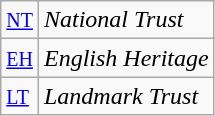<table class="wikitable">
<tr>
<td><small><a href='#'>NT</a></small></td>
<td style="font-style:italic;">National Trust</td>
</tr>
<tr>
<td><small><a href='#'>EH</a></small></td>
<td style="font-style:italic;">English Heritage</td>
</tr>
<tr>
<td><small><a href='#'>LT</a></small></td>
<td style="font-style:italic;">Landmark Trust</td>
</tr>
</table>
